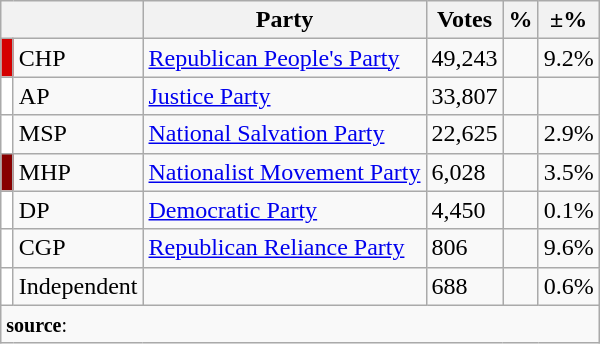<table class="wikitable">
<tr>
<th colspan="2"></th>
<th>Party</th>
<th>Votes</th>
<th>%</th>
<th>±%</th>
</tr>
<tr align="left">
<td bgcolor="#D50000" width="1"></td>
<td>CHP</td>
<td><a href='#'>Republican People's Party</a></td>
<td>49,243</td>
<td></td>
<td> 9.2%</td>
</tr>
<tr align="left">
<td bgcolor="#FFFFFF" width="1"></td>
<td>AP</td>
<td><a href='#'>Justice Party</a></td>
<td>33,807</td>
<td></td>
<td></td>
</tr>
<tr>
<td bgcolor="#FFFFFF" width="1"></td>
<td>MSP</td>
<td><a href='#'>National Salvation Party</a></td>
<td>22,625</td>
<td></td>
<td> 2.9%</td>
</tr>
<tr>
<td bgcolor="#870000" width="1"></td>
<td>MHP</td>
<td><a href='#'>Nationalist Movement Party</a></td>
<td>6,028</td>
<td></td>
<td> 3.5%</td>
</tr>
<tr>
<td bgcolor="#FFFFFF" width="1"></td>
<td>DP</td>
<td><a href='#'>Democratic Party</a></td>
<td>4,450</td>
<td></td>
<td> 0.1%</td>
</tr>
<tr>
<td bgcolor="#FFFFFF" width="1"></td>
<td>CGP</td>
<td><a href='#'>Republican Reliance Party</a></td>
<td>806</td>
<td></td>
<td> 9.6%</td>
</tr>
<tr>
<td bgcolor="#FFFFFF" width="1"></td>
<td>Independent</td>
<td></td>
<td>688</td>
<td></td>
<td> 0.6%</td>
</tr>
<tr>
<td colspan="9" align="left"><small><strong>source</strong>: </small></td>
</tr>
</table>
